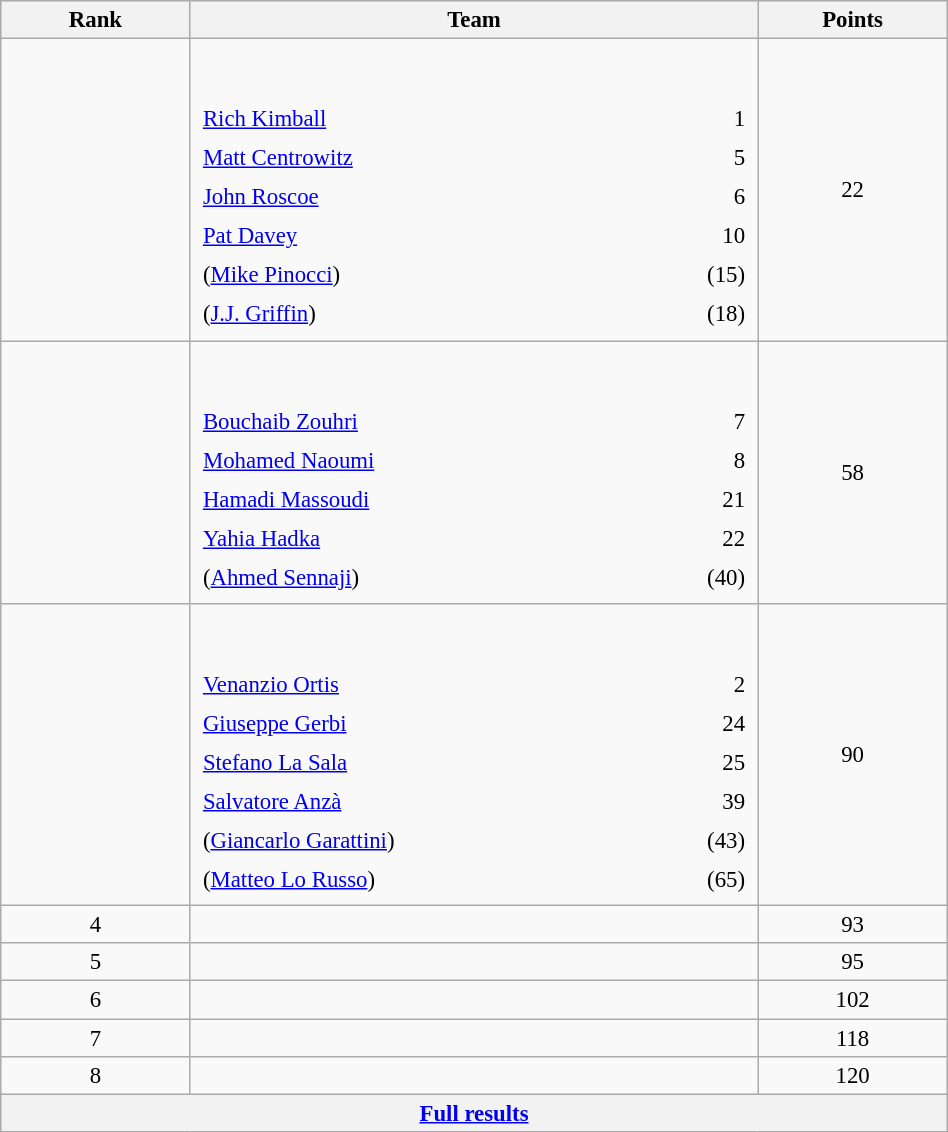<table class="wikitable sortable" style=" text-align:center; font-size:95%;" width="50%">
<tr>
<th width=10%>Rank</th>
<th width=30%>Team</th>
<th width=10%>Points</th>
</tr>
<tr>
<td align=center></td>
<td align=left> <br><br><table width=100%>
<tr>
<td align=left style="border:0"><a href='#'>Rich Kimball</a></td>
<td align=right style="border:0">1</td>
</tr>
<tr>
<td align=left style="border:0"><a href='#'>Matt Centrowitz</a></td>
<td align=right style="border:0">5</td>
</tr>
<tr>
<td align=left style="border:0"><a href='#'>John Roscoe</a></td>
<td align=right style="border:0">6</td>
</tr>
<tr>
<td align=left style="border:0"><a href='#'>Pat Davey</a></td>
<td align=right style="border:0">10</td>
</tr>
<tr>
<td align=left style="border:0">(<a href='#'>Mike Pinocci</a>)</td>
<td align=right style="border:0">(15)</td>
</tr>
<tr>
<td align=left style="border:0">(<a href='#'>J.J. Griffin</a>)</td>
<td align=right style="border:0">(18)</td>
</tr>
</table>
</td>
<td>22</td>
</tr>
<tr>
<td align=center></td>
<td align=left> <br><br><table width=100%>
<tr>
<td align=left style="border:0"><a href='#'>Bouchaib Zouhri</a></td>
<td align=right style="border:0">7</td>
</tr>
<tr>
<td align=left style="border:0"><a href='#'>Mohamed Naoumi</a></td>
<td align=right style="border:0">8</td>
</tr>
<tr>
<td align=left style="border:0"><a href='#'>Hamadi Massoudi</a></td>
<td align=right style="border:0">21</td>
</tr>
<tr>
<td align=left style="border:0"><a href='#'>Yahia Hadka</a></td>
<td align=right style="border:0">22</td>
</tr>
<tr>
<td align=left style="border:0">(<a href='#'>Ahmed Sennaji</a>)</td>
<td align=right style="border:0">(40)</td>
</tr>
</table>
</td>
<td>58</td>
</tr>
<tr>
<td align=center></td>
<td align=left> <br><br><table width=100%>
<tr>
<td align=left style="border:0"><a href='#'>Venanzio Ortis</a></td>
<td align=right style="border:0">2</td>
</tr>
<tr>
<td align=left style="border:0"><a href='#'>Giuseppe Gerbi</a></td>
<td align=right style="border:0">24</td>
</tr>
<tr>
<td align=left style="border:0"><a href='#'>Stefano La Sala</a></td>
<td align=right style="border:0">25</td>
</tr>
<tr>
<td align=left style="border:0"><a href='#'>Salvatore Anzà</a></td>
<td align=right style="border:0">39</td>
</tr>
<tr>
<td align=left style="border:0">(<a href='#'>Giancarlo Garattini</a>)</td>
<td align=right style="border:0">(43)</td>
</tr>
<tr>
<td align=left style="border:0">(<a href='#'>Matteo Lo Russo</a>)</td>
<td align=right style="border:0">(65)</td>
</tr>
</table>
</td>
<td>90</td>
</tr>
<tr>
<td align=center>4</td>
<td align=left></td>
<td>93</td>
</tr>
<tr>
<td align=center>5</td>
<td align=left></td>
<td>95</td>
</tr>
<tr>
<td align=center>6</td>
<td align=left></td>
<td>102</td>
</tr>
<tr>
<td align=center>7</td>
<td align=left></td>
<td>118</td>
</tr>
<tr>
<td align=center>8</td>
<td align=left></td>
<td>120</td>
</tr>
<tr class="sortbottom">
<th colspan=3 align=center><a href='#'>Full results</a></th>
</tr>
</table>
